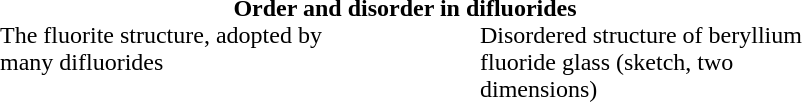<table cellpadding="0" cellspacing="0" style="margin:1em auto 1em auto; text-align:left; width:540px">
<tr>
<td colspan="2" style="text-align:center;"><strong>Order and disorder in difluorides</strong></td>
</tr>
<tr>
<td style="width:220px; padding-right:50px;"></td>
<td style="width:220px; padding-left:50px;"></td>
</tr>
<tr style="vertical-align:top;">
<td style="width:220px; padding-right:50px; ">The fluorite structure, adopted by many difluorides</td>
<td style="width:220px; padding-left:50px; ">Disordered structure of beryllium fluoride glass (sketch, two dimensions)</td>
</tr>
</table>
